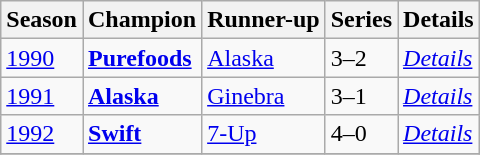<table class="wikitable">
<tr>
<th>Season</th>
<th>Champion</th>
<th>Runner-up</th>
<th>Series</th>
<th>Details</th>
</tr>
<tr>
<td><a href='#'>1990</a></td>
<td><strong><a href='#'>Purefoods</a></strong></td>
<td><a href='#'>Alaska</a></td>
<td>3–2</td>
<td><a href='#'><em>Details</em></a></td>
</tr>
<tr>
<td><a href='#'>1991</a></td>
<td><strong><a href='#'>Alaska</a></strong></td>
<td><a href='#'>Ginebra</a></td>
<td>3–1</td>
<td><a href='#'><em>Details</em></a></td>
</tr>
<tr>
<td><a href='#'>1992</a></td>
<td><strong><a href='#'>Swift</a></strong></td>
<td><a href='#'>7-Up</a></td>
<td>4–0</td>
<td><a href='#'><em>Details</em></a></td>
</tr>
<tr>
</tr>
</table>
